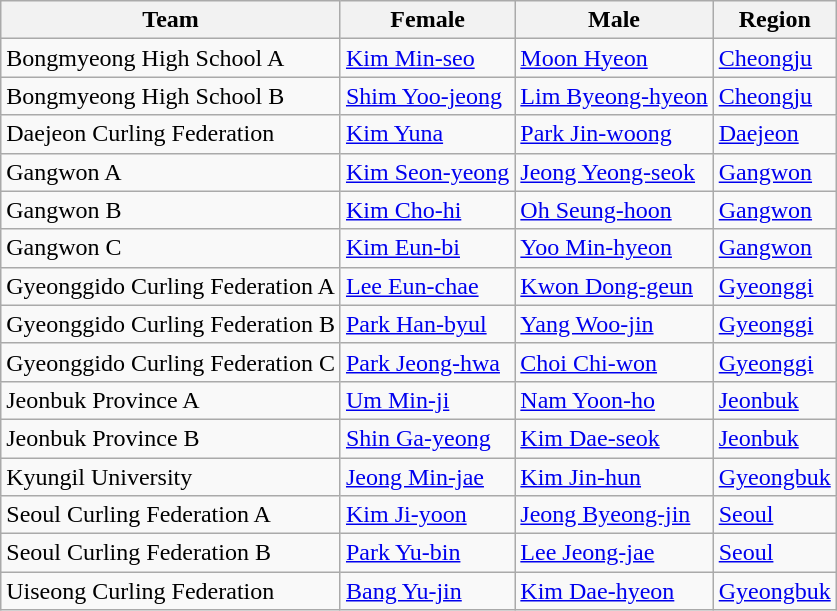<table class=wikitable>
<tr>
<th scope="col">Team</th>
<th scope="col">Female</th>
<th scope="col">Male</th>
<th scope="col">Region</th>
</tr>
<tr>
<td>Bongmyeong High School A</td>
<td><a href='#'>Kim Min-seo</a></td>
<td><a href='#'>Moon Hyeon</a></td>
<td> <a href='#'>Cheongju</a></td>
</tr>
<tr>
<td>Bongmyeong High School B</td>
<td><a href='#'>Shim Yoo-jeong</a></td>
<td><a href='#'>Lim Byeong-hyeon</a></td>
<td> <a href='#'>Cheongju</a></td>
</tr>
<tr>
<td>Daejeon Curling Federation</td>
<td><a href='#'>Kim Yuna</a></td>
<td><a href='#'>Park Jin-woong</a></td>
<td> <a href='#'>Daejeon</a></td>
</tr>
<tr>
<td>Gangwon A</td>
<td><a href='#'>Kim Seon-yeong</a></td>
<td><a href='#'>Jeong Yeong-seok</a></td>
<td> <a href='#'>Gangwon</a></td>
</tr>
<tr>
<td>Gangwon B</td>
<td><a href='#'>Kim Cho-hi</a></td>
<td><a href='#'>Oh Seung-hoon</a></td>
<td> <a href='#'>Gangwon</a></td>
</tr>
<tr>
<td>Gangwon C</td>
<td><a href='#'>Kim Eun-bi</a></td>
<td><a href='#'>Yoo Min-hyeon</a></td>
<td> <a href='#'>Gangwon</a></td>
</tr>
<tr>
<td>Gyeonggido Curling Federation A</td>
<td><a href='#'>Lee Eun-chae</a></td>
<td><a href='#'>Kwon Dong-geun</a></td>
<td> <a href='#'>Gyeonggi</a></td>
</tr>
<tr>
<td>Gyeonggido Curling Federation B</td>
<td><a href='#'>Park Han-byul</a></td>
<td><a href='#'>Yang Woo-jin</a></td>
<td> <a href='#'>Gyeonggi</a></td>
</tr>
<tr>
<td>Gyeonggido Curling Federation C</td>
<td><a href='#'>Park Jeong-hwa</a></td>
<td><a href='#'>Choi Chi-won</a></td>
<td> <a href='#'>Gyeonggi</a></td>
</tr>
<tr>
<td>Jeonbuk Province A</td>
<td><a href='#'>Um Min-ji</a></td>
<td><a href='#'>Nam Yoon-ho</a></td>
<td> <a href='#'>Jeonbuk</a></td>
</tr>
<tr>
<td>Jeonbuk Province B</td>
<td><a href='#'>Shin Ga-yeong</a></td>
<td><a href='#'>Kim Dae-seok</a></td>
<td> <a href='#'>Jeonbuk</a></td>
</tr>
<tr>
<td>Kyungil University</td>
<td><a href='#'>Jeong Min-jae</a></td>
<td><a href='#'>Kim Jin-hun</a></td>
<td> <a href='#'>Gyeongbuk</a></td>
</tr>
<tr>
<td>Seoul Curling Federation A</td>
<td><a href='#'>Kim Ji-yoon</a></td>
<td><a href='#'>Jeong Byeong-jin</a></td>
<td> <a href='#'>Seoul</a></td>
</tr>
<tr>
<td>Seoul Curling Federation B</td>
<td><a href='#'>Park Yu-bin</a></td>
<td><a href='#'>Lee Jeong-jae</a></td>
<td> <a href='#'>Seoul</a></td>
</tr>
<tr>
<td>Uiseong Curling Federation</td>
<td><a href='#'>Bang Yu-jin</a></td>
<td><a href='#'>Kim Dae-hyeon</a></td>
<td> <a href='#'>Gyeongbuk</a></td>
</tr>
</table>
